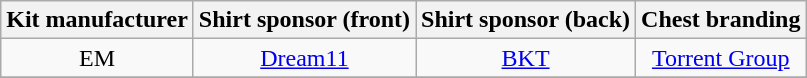<table class="wikitable" style="text-align:center">
<tr>
<th>Kit manufacturer</th>
<th>Shirt sponsor (front)</th>
<th>Shirt sponsor (back)</th>
<th>Chest branding</th>
</tr>
<tr>
<td>EM</td>
<td><a href='#'>Dream11</a></td>
<td><a href='#'>BKT</a></td>
<td><a href='#'>Torrent Group</a></td>
</tr>
<tr>
</tr>
</table>
